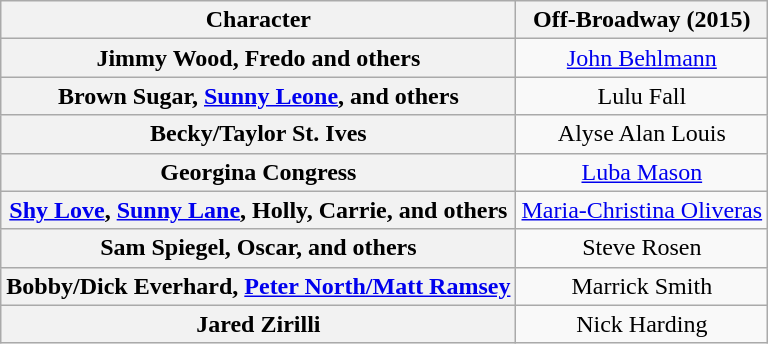<table class="wikitable sortable">
<tr>
<th scope="col">Character</th>
<th scope="col" class="unsortable">Off-Broadway (2015)</th>
</tr>
<tr>
<th scope="row">Jimmy Wood, Fredo and others</th>
<td align="center"><a href='#'>John Behlmann</a></td>
</tr>
<tr>
<th scope="row">Brown Sugar, <a href='#'>Sunny Leone</a>, and others</th>
<td align="center">Lulu Fall</td>
</tr>
<tr>
<th scope="row">Becky/Taylor St. Ives</th>
<td align="center">Alyse Alan Louis</td>
</tr>
<tr>
<th scope="row">Georgina Congress</th>
<td align="center"><a href='#'>Luba Mason</a></td>
</tr>
<tr>
<th scope="row"><a href='#'>Shy Love</a>, <a href='#'>Sunny Lane</a>, Holly, Carrie, and others</th>
<td align="center"><a href='#'>Maria-Christina Oliveras</a></td>
</tr>
<tr>
<th scope="row">Sam Spiegel, Oscar, and others</th>
<td align="center">Steve Rosen</td>
</tr>
<tr>
<th scope="row">Bobby/Dick Everhard, <a href='#'>Peter North/Matt Ramsey</a></th>
<td align="center">Marrick Smith</td>
</tr>
<tr>
<th scope="row">Jared Zirilli</th>
<td align="center">Nick Harding</td>
</tr>
</table>
